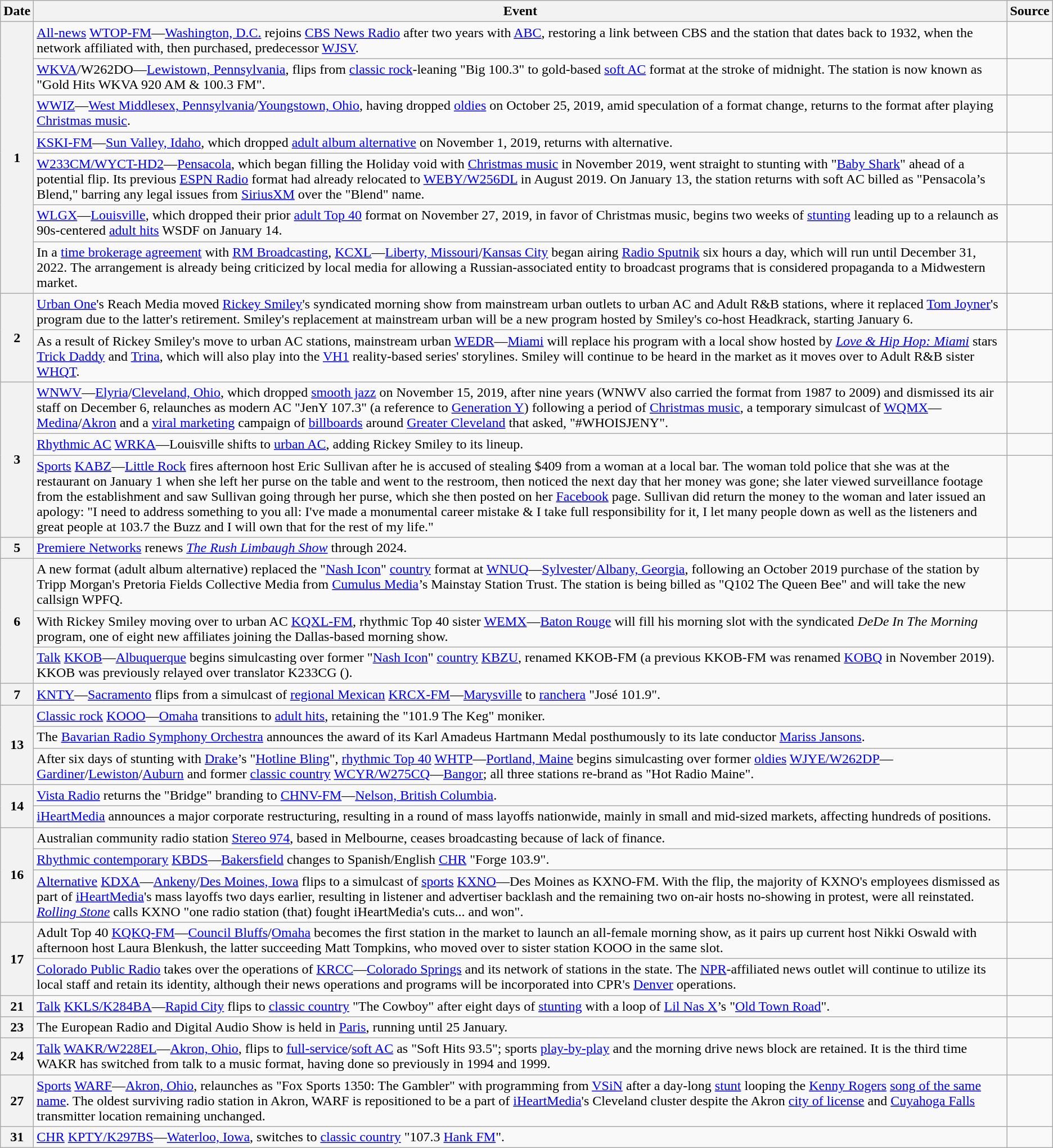<table class="wikitable">
<tr>
<th>Date</th>
<th>Event</th>
<th>Source</th>
</tr>
<tr>
<th rowspan="7">1</th>
<td><a href='#'>All-news</a> <a href='#'>WTOP-FM</a>—<a href='#'>Washington, D.C.</a> rejoins <a href='#'>CBS News Radio</a> after two years with <a href='#'>ABC</a>, restoring a link between CBS and the station that dates back to 1932, when the network affiliated with, then purchased, predecessor <a href='#'>WJSV</a>.</td>
<td></td>
</tr>
<tr>
<td><a href='#'>WKVA</a>/W262DO—<a href='#'>Lewistown, Pennsylvania</a>, flips from <a href='#'>classic rock</a>-leaning "Big 100.3" to gold-based <a href='#'>soft AC</a> format at the stroke of midnight. The station is now known as "Gold Hits WKVA 920 AM & 100.3 FM".</td>
<td></td>
</tr>
<tr>
<td><a href='#'>WWIZ</a>—<a href='#'>West Middlesex, Pennsylvania</a>/<a href='#'>Youngstown, Ohio</a>, having dropped <a href='#'>oldies</a> on October 25, 2019, amid speculation of a format change, returns to the format after playing <a href='#'>Christmas music</a>.</td>
<td></td>
</tr>
<tr>
<td><a href='#'>KSKI-FM</a>—<a href='#'>Sun Valley, Idaho</a>, which dropped <a href='#'>adult album alternative</a> on November 1, 2019, returns with alternative.</td>
<td></td>
</tr>
<tr>
<td><a href='#'>W233CM/WYCT-HD2</a>—<a href='#'>Pensacola</a>, which began filling the Holiday void with <a href='#'>Christmas music</a> in November 2019, went straight to stunting with "<a href='#'>Baby Shark</a>" ahead of a potential flip. Its previous <a href='#'>ESPN Radio</a> format had already relocated to <a href='#'>WEBY/W256DL</a> in August 2019. On January 13, the station returns with soft AC billed as "Pensacola’s Blend," barring any legal issues from <a href='#'>SiriusXM</a> over the "Blend" name.</td>
<td></td>
</tr>
<tr>
<td><a href='#'>WLGX</a>—<a href='#'>Louisville</a>, which dropped their prior <a href='#'>adult Top 40</a> format on November 27, 2019, in favor of Christmas music, begins two weeks of <a href='#'>stunting</a> leading up to a relaunch as 90s-centered <a href='#'>adult hits</a> WSDF on January 14.</td>
<td></td>
</tr>
<tr>
<td>In a <a href='#'>time brokerage agreement</a> with <a href='#'>RM Broadcasting</a>, <a href='#'>KCXL</a>—<a href='#'>Liberty, Missouri</a>/<a href='#'>Kansas City</a> began airing <a href='#'>Radio Sputnik</a> six hours a day, which will run until December 31, 2022. The arrangement is already being criticized by local media for allowing a Russian-associated entity to broadcast programs that is considered propaganda to a Midwestern market.</td>
<td></td>
</tr>
<tr>
<th rowspan=2>2</th>
<td><a href='#'>Urban One</a>'s Reach Media moved <a href='#'>Rickey Smiley</a>'s syndicated morning show from mainstream urban outlets to urban AC and Adult R&B stations, where it replaced <a href='#'>Tom Joyner</a>'s program due to the latter's retirement. Smiley's replacement at mainstream urban will be a new program hosted by Smiley's co-host Headkrack, starting January 6.</td>
<td></td>
</tr>
<tr>
<td>As a result of Rickey Smiley's move to urban AC stations, mainstream urban <a href='#'>WEDR</a>—<a href='#'>Miami</a> will replace his program with a local show hosted by <em><a href='#'>Love & Hip Hop: Miami</a></em> stars <a href='#'>Trick Daddy</a> and <a href='#'>Trina</a>, which will also play into the <a href='#'>VH1</a> reality-based series' storylines. Smiley will continue to be heard in the market as it moves over to Adult R&B sister <a href='#'>WHQT</a>.</td>
<td></td>
</tr>
<tr>
<th rowspan=3>3</th>
<td><a href='#'>WNWV</a>—<a href='#'>Elyria</a>/<a href='#'>Cleveland, Ohio</a>, which dropped <a href='#'>smooth jazz</a> on November 15, 2019, after nine years (WNWV also carried the format from 1987 to 2009) and dismissed its air staff on December 6, relaunches as modern AC "JenY 107.3" (a reference to <a href='#'>Generation Y</a>) following a period of <a href='#'>Christmas music</a>, a temporary simulcast of <a href='#'>WQMX</a>—<a href='#'>Medina</a>/<a href='#'>Akron</a> and a <a href='#'>viral marketing</a> campaign of <a href='#'>billboards</a> around <a href='#'>Greater Cleveland</a> that asked, "#WHOISJENY".</td>
<td></td>
</tr>
<tr>
<td><a href='#'>Rhythmic AC</a> <a href='#'>WRKA</a>—Louisville shifts to <a href='#'>urban AC</a>, adding Rickey Smiley to its lineup.</td>
<td></td>
</tr>
<tr>
<td><a href='#'>Sports</a> <a href='#'>KABZ</a>—<a href='#'>Little Rock</a> fires afternoon host Eric Sullivan after he is accused of stealing $409 from a woman at a local bar. The woman told police that she was at the restaurant on January 1 when she left her purse on the table and went to the restroom, then noticed the next day that her money was gone; she later viewed surveillance footage from the establishment and saw Sullivan going through her purse, which she then posted on her <a href='#'>Facebook</a> page. Sullivan did return the money to the woman and later issued an apology: "I need to address something to you all: I've made a monumental career mistake & I take full responsibility for it, I let many people down as well as the listeners and great people at 103.7 the Buzz and I will own that for the rest of my life."</td>
<td></td>
</tr>
<tr>
<th>5</th>
<td><a href='#'>Premiere Networks</a> renews <em><a href='#'>The Rush Limbaugh Show</a></em> through 2024.</td>
<td></td>
</tr>
<tr>
<th rowspan=3>6</th>
<td>A new format (adult album alternative) replaced the "<a href='#'>Nash Icon</a>" <a href='#'>country</a> format at <a href='#'>WNUQ</a>—<a href='#'>Sylvester</a>/<a href='#'>Albany, Georgia</a>, following an October 2019 purchase of the station by Tripp Morgan's Pretoria Fields Collective Media from <a href='#'>Cumulus Media</a>’s Mainstay Station Trust. The station is being billed as "Q102 The Queen Bee" and will take the new callsign WPFQ.</td>
<td></td>
</tr>
<tr>
<td>With Rickey Smiley moving over to urban AC <a href='#'>KQXL-FM</a>, rhythmic Top 40 sister <a href='#'>WEMX</a>—<a href='#'>Baton Rouge</a> will fill his morning slot with the syndicated <em>DeDe In The Morning</em> program, one of eight new affiliates joining the Dallas-based morning show.</td>
<td></td>
</tr>
<tr>
<td><a href='#'>Talk</a> <a href='#'>KKOB</a>—<a href='#'>Albuquerque</a> begins simulcasting over former "<a href='#'>Nash Icon</a>" <a href='#'>country</a> <a href='#'>KBZU</a>, renamed KKOB-FM (a previous KKOB-FM was renamed <a href='#'>KOBQ</a> in November 2019). KKOB was previously relayed over translator K233CG ().</td>
<td></td>
</tr>
<tr>
<th>7</th>
<td><a href='#'>KNTY</a>—<a href='#'>Sacramento</a> flips from a simulcast of <a href='#'>regional Mexican</a> <a href='#'>KRCX-FM</a>—<a href='#'>Marysville</a> to <a href='#'>ranchera</a> "José 101.9".</td>
<td></td>
</tr>
<tr>
<th rowspan=3>13</th>
<td><a href='#'>Classic rock</a> <a href='#'>KOOO</a>—<a href='#'>Omaha</a> transitions to <a href='#'>adult hits</a>, retaining the "101.9 The Keg" moniker.</td>
<td></td>
</tr>
<tr>
<td>The <a href='#'>Bavarian Radio Symphony Orchestra</a> announces the award of its Karl Amadeus Hartmann Medal posthumously to its late conductor <a href='#'>Mariss Jansons</a>.</td>
<td></td>
</tr>
<tr>
<td>After six days of stunting with <a href='#'>Drake</a>’s "<a href='#'>Hotline Bling</a>", <a href='#'>rhythmic Top 40</a> <a href='#'>WHTP</a>—<a href='#'>Portland, Maine</a> begins simulcasting over former <a href='#'>oldies</a> <a href='#'>WJYE/W262DP</a>—<a href='#'>Gardiner</a>/<a href='#'>Lewiston</a>/<a href='#'>Auburn</a> and former <a href='#'>classic country</a> <a href='#'>WCYR/W275CQ</a>—<a href='#'>Bangor</a>; all three stations re-brand as "Hot Radio Maine".</td>
<td></td>
</tr>
<tr>
<th rowspan="2">14</th>
<td><a href='#'>Vista Radio</a> returns the "Bridge" branding to <a href='#'>CHNV-FM</a>—<a href='#'>Nelson, British Columbia</a>.</td>
</tr>
<tr>
<td><a href='#'>iHeartMedia</a> announces a major corporate restructuring, resulting in a round of mass layoffs nationwide, mainly in small and mid-sized markets, affecting hundreds of positions.</td>
<td></td>
</tr>
<tr>
<th rowspan=3>16</th>
<td>Australian community radio station <a href='#'>Stereo 974</a>, based in Melbourne, ceases broadcasting because of lack of finance.</td>
<td></td>
</tr>
<tr>
<td><a href='#'>Rhythmic contemporary</a> <a href='#'>KBDS</a>—<a href='#'>Bakersfield</a> changes to Spanish/English <a href='#'>CHR</a> "Forge 103.9".</td>
<td></td>
</tr>
<tr>
<td><a href='#'>Alternative</a> <a href='#'>KDXA</a>—<a href='#'>Ankeny</a>/<a href='#'>Des Moines, Iowa</a> flips to a simulcast of <a href='#'>sports</a> <a href='#'>KXNO</a>—Des Moines as KXNO-FM. With the flip, the majority of KXNO's employees dismissed as part of <a href='#'>iHeartMedia</a>'s mass layoffs two days earlier, resulting in listener and advertiser backlash and the remaining two on-air hosts no-showing in protest, were all reinstated. <em><a href='#'>Rolling Stone</a></em> calls KXNO "one radio station (that) fought iHeartMedia's cuts... and won".</td>
<td></td>
</tr>
<tr>
<th rowspan=2>17</th>
<td>Adult Top 40 <a href='#'>KQKQ-FM</a>—<a href='#'>Council Bluffs</a>/<a href='#'>Omaha</a> becomes the first station in the market to launch an all-female morning show, as it pairs up current host Nikki Oswald with afternoon host Laura Blenkush, the latter succeeding Matt Tompkins, who moved over to sister station KOOO in the same slot.</td>
<td></td>
</tr>
<tr>
<td><a href='#'>Colorado Public Radio</a> takes over the operations of <a href='#'>KRCC</a>—<a href='#'>Colorado Springs</a> and its network of stations in the state. The <a href='#'>NPR</a>-affiliated news outlet will continue to utilize its local staff and retain its identity, although their news operations and programs will be incorporated into CPR's <a href='#'>Denver</a> operations.</td>
<td></td>
</tr>
<tr>
<th>21</th>
<td><a href='#'>Talk</a> <a href='#'>KKLS/K284BA</a>—<a href='#'>Rapid City</a> flips to <a href='#'>classic country</a> "The Cowboy" after eight days of <a href='#'>stunting</a> with a loop of <a href='#'>Lil Nas X</a>’s "<a href='#'>Old Town Road</a>".</td>
<td></td>
</tr>
<tr>
<th>23</th>
<td>The European Radio and Digital Audio Show is held in <a href='#'>Paris</a>, running until 25 January.</td>
<td></td>
</tr>
<tr>
<th>24</th>
<td><a href='#'>Talk</a> <a href='#'>WAKR/W228EL</a>—<a href='#'>Akron, Ohio</a>, flips to <a href='#'>full-service</a>/<a href='#'>soft AC</a> as "Soft Hits 93.5"; sports <a href='#'>play-by-play</a> and the morning drive news block are retained. It is the third time WAKR has switched from talk to a music format, having done so previously in 1994 and 1999.</td>
<td></td>
</tr>
<tr>
<th>27</th>
<td><a href='#'>Sports</a> <a href='#'>WARF</a>—<a href='#'>Akron, Ohio</a>, relaunches as "Fox Sports 1350: The Gambler" with programming from <a href='#'>VSiN</a> after a day-long <a href='#'>stunt</a> looping the <a href='#'>Kenny Rogers</a> <a href='#'>song of the same name</a>. The oldest surviving radio station in Akron, WARF is repositioned to be a part of <a href='#'>iHeartMedia</a>'s Cleveland cluster despite the Akron <a href='#'>city of license</a> and <a href='#'>Cuyahoga Falls</a> transmitter location remaining unchanged.</td>
<td></td>
</tr>
<tr>
<th>31</th>
<td><a href='#'>CHR</a> <a href='#'>KPTY/K297BS</a>—<a href='#'>Waterloo, Iowa</a>, switches to <a href='#'>classic country</a> "107.3 <a href='#'>Hank FM</a>".</td>
<td></td>
</tr>
</table>
